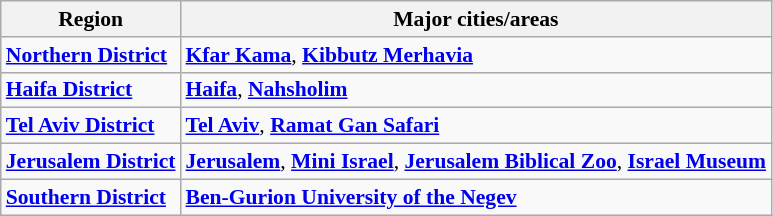<table class="wikitable" style="font-size:90%">
<tr>
<th>Region</th>
<th>Major cities/areas</th>
</tr>
<tr>
<td><strong><a href='#'>Northern District</a></strong></td>
<td><strong><a href='#'>Kfar Kama</a></strong>, <strong><a href='#'>Kibbutz Merhavia</a></strong></td>
</tr>
<tr>
<td> <strong><a href='#'>Haifa District</a></strong></td>
<td><strong><a href='#'>Haifa</a></strong>, <strong><a href='#'>Nahsholim</a></strong></td>
</tr>
<tr>
<td> <strong><a href='#'>Tel Aviv District</a></strong></td>
<td><strong><a href='#'>Tel Aviv</a></strong>, <strong><a href='#'>Ramat Gan Safari</a></strong></td>
</tr>
<tr>
<td> <strong><a href='#'>Jerusalem District</a></strong></td>
<td><strong><a href='#'>Jerusalem</a></strong>, <strong><a href='#'>Mini Israel</a></strong>, <strong><a href='#'>Jerusalem Biblical Zoo</a></strong>, <strong><a href='#'>Israel Museum</a></strong></td>
</tr>
<tr>
<td><strong><a href='#'>Southern District</a></strong></td>
<td><strong><a href='#'>Ben-Gurion University of the Negev</a></strong></td>
</tr>
</table>
